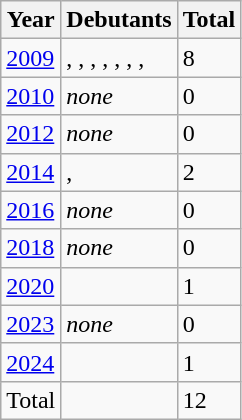<table class="wikitable" style="text-align: left;">
<tr>
<th>Year</th>
<th>Debutants</th>
<th>Total</th>
</tr>
<tr>
<td><a href='#'>2009</a></td>
<td>, , , , , , , </td>
<td>8</td>
</tr>
<tr>
<td><a href='#'>2010</a></td>
<td><em>none</em></td>
<td>0</td>
</tr>
<tr>
<td><a href='#'>2012</a></td>
<td><em>none</em></td>
<td>0</td>
</tr>
<tr>
<td><a href='#'>2014</a></td>
<td>, </td>
<td>2</td>
</tr>
<tr>
<td><a href='#'>2016</a></td>
<td><em>none</em></td>
<td>0</td>
</tr>
<tr>
<td><a href='#'>2018</a></td>
<td><em>none</em></td>
<td>0</td>
</tr>
<tr>
<td><a href='#'>2020</a></td>
<td></td>
<td>1</td>
</tr>
<tr>
<td><a href='#'>2023</a></td>
<td><em>none</em></td>
<td>0</td>
</tr>
<tr>
<td><a href='#'>2024</a></td>
<td></td>
<td>1</td>
</tr>
<tr>
<td>Total</td>
<td></td>
<td>12</td>
</tr>
</table>
